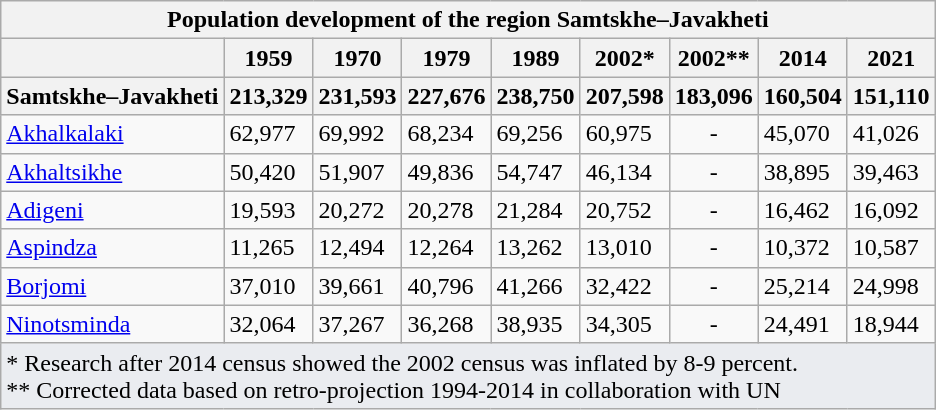<table class="wikitable">
<tr>
<th colspan=19>Population development of the region Samtskhe–Javakheti</th>
</tr>
<tr>
<th></th>
<th>1959</th>
<th>1970</th>
<th>1979</th>
<th>1989</th>
<th>2002*</th>
<th>2002**</th>
<th>2014</th>
<th>2021</th>
</tr>
<tr>
<th>Samtskhe–Javakheti</th>
<th>213,329</th>
<th> 231,593</th>
<th> 227,676</th>
<th> 238,750</th>
<th> 207,598</th>
<th> 183,096</th>
<th> 160,504</th>
<th> 151,110</th>
</tr>
<tr>
<td><a href='#'>Akhalkalaki</a></td>
<td>62,977</td>
<td> 69,992</td>
<td> 68,234</td>
<td> 69,256</td>
<td> 60,975</td>
<td align=center>-</td>
<td> 45,070</td>
<td> 41,026</td>
</tr>
<tr>
<td><a href='#'>Akhaltsikhe</a></td>
<td>50,420</td>
<td> 51,907</td>
<td> 49,836</td>
<td> 54,747</td>
<td> 46,134</td>
<td align=center>-</td>
<td> 38,895</td>
<td> 39,463</td>
</tr>
<tr>
<td><a href='#'>Adigeni</a></td>
<td>19,593</td>
<td> 20,272</td>
<td> 20,278</td>
<td> 21,284</td>
<td> 20,752</td>
<td align=center>-</td>
<td> 16,462</td>
<td> 16,092</td>
</tr>
<tr>
<td><a href='#'>Aspindza</a></td>
<td>11,265</td>
<td> 12,494</td>
<td> 12,264</td>
<td> 13,262</td>
<td> 13,010</td>
<td align=center>-</td>
<td> 10,372</td>
<td> 10,587</td>
</tr>
<tr>
<td><a href='#'>Borjomi</a></td>
<td>37,010</td>
<td> 39,661</td>
<td> 40,796</td>
<td> 41,266</td>
<td> 32,422</td>
<td align=center>-</td>
<td> 25,214</td>
<td> 24,998</td>
</tr>
<tr>
<td><a href='#'>Ninotsminda</a></td>
<td>32,064</td>
<td> 37,267</td>
<td> 36,268</td>
<td> 38,935</td>
<td> 34,305</td>
<td align=center>-</td>
<td> 24,491</td>
<td> 18,944</td>
</tr>
<tr>
<td colspan=10 class="wikitable" style="align:left;text-align:left;background-color:#eaecf0">* Research after 2014 census showed the 2002 census was inflated by 8-9 percent.<br>** Corrected data based on retro-projection 1994-2014 in collaboration with UN</td>
</tr>
</table>
